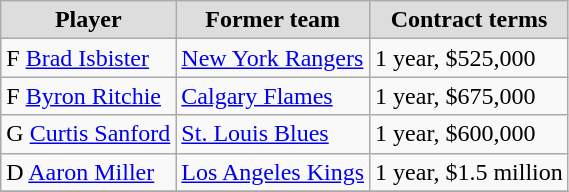<table class="wikitable">
<tr align="center"  bgcolor="#dddddd">
<td><strong>Player</strong></td>
<td><strong>Former team</strong></td>
<td><strong>Contract terms</strong></td>
</tr>
<tr>
<td>F <a href='#'>Brad Isbister</a></td>
<td><a href='#'>New York Rangers</a></td>
<td>1 year, $525,000</td>
</tr>
<tr>
<td>F <a href='#'>Byron Ritchie</a></td>
<td><a href='#'>Calgary Flames</a></td>
<td>1 year, $675,000</td>
</tr>
<tr>
<td>G <a href='#'>Curtis Sanford</a></td>
<td><a href='#'>St. Louis Blues</a></td>
<td>1 year, $600,000</td>
</tr>
<tr>
<td>D <a href='#'>Aaron Miller</a></td>
<td><a href='#'>Los Angeles Kings</a></td>
<td>1 year, $1.5 million</td>
</tr>
<tr>
</tr>
</table>
